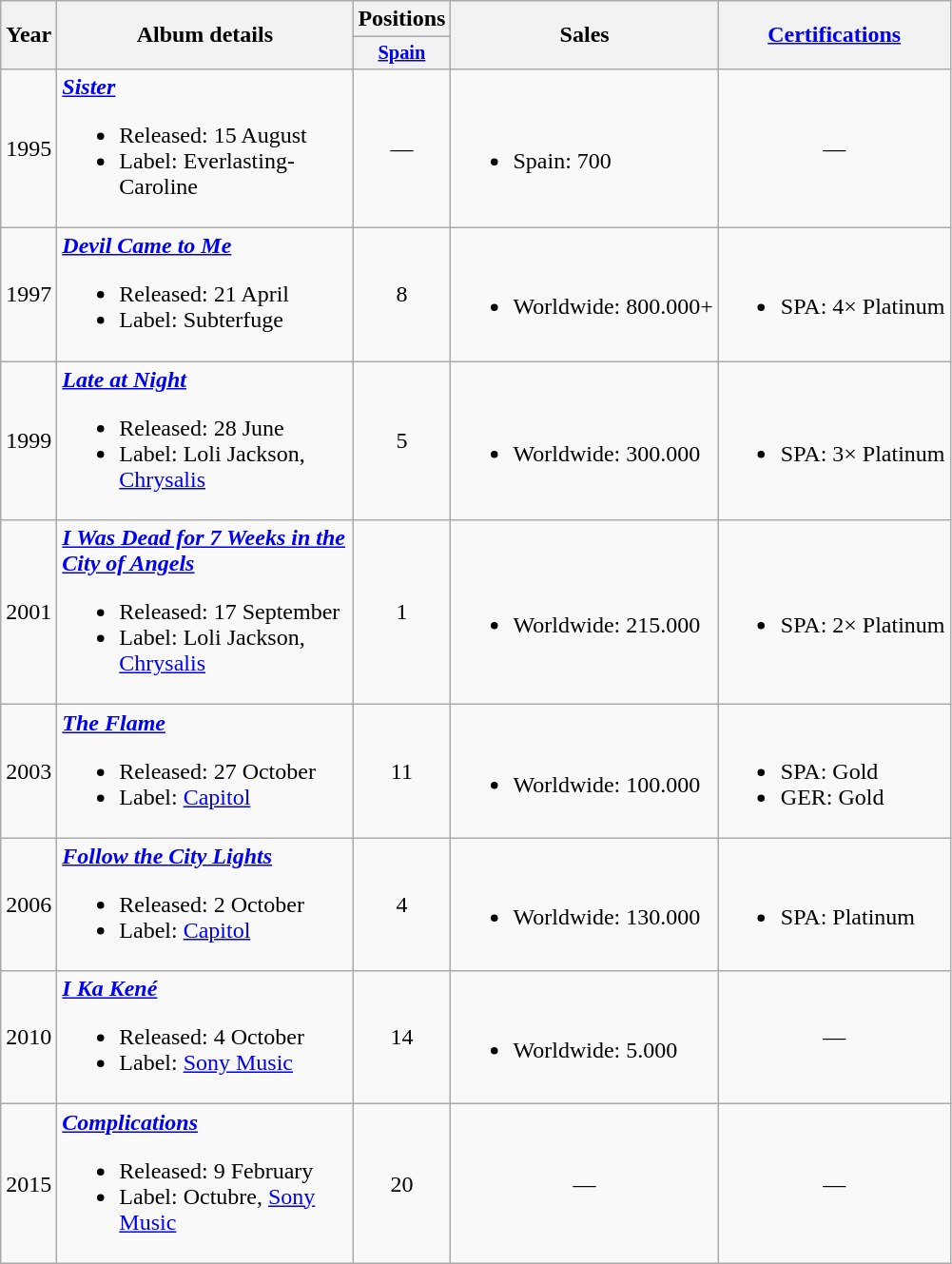<table class="wikitable">
<tr>
<th rowspan="2">Year</th>
<th rowspan="2" width="200">Album details</th>
<th colspan="1">Positions</th>
<th rowspan="2">Sales</th>
<th rowspan="2"><a href='#'>Certifications</a></th>
</tr>
<tr>
<th style="width:3em;font-size:85%"><a href='#'>Spain</a></th>
</tr>
<tr>
<td>1995</td>
<td><strong><em><a href='#'>Sister</a></em></strong><br><ul><li>Released: 15 August</li><li>Label: Everlasting-Caroline</li></ul></td>
<td align="center">—</td>
<td><br><ul><li>Spain: 700</li></ul></td>
<td align="center">—</td>
</tr>
<tr>
<td>1997</td>
<td><strong><em><a href='#'>Devil Came to Me</a></em></strong><br><ul><li>Released: 21 April</li><li>Label: Subterfuge</li></ul></td>
<td align="center">8</td>
<td><br><ul><li>Worldwide: 800.000+</li></ul></td>
<td><br><ul><li>SPA: 4× Platinum</li></ul></td>
</tr>
<tr>
<td>1999</td>
<td><strong><em><a href='#'>Late at Night</a></em></strong><br><ul><li>Released: 28 June</li><li>Label: Loli Jackson, <a href='#'>Chrysalis</a></li></ul></td>
<td align="center">5</td>
<td><br><ul><li>Worldwide: 300.000</li></ul></td>
<td><br><ul><li>SPA: 3× Platinum</li></ul></td>
</tr>
<tr>
<td>2001</td>
<td><strong><em><a href='#'>I Was Dead for 7 Weeks in the City of Angels</a></em></strong><br><ul><li>Released: 17 September</li><li>Label: Loli Jackson, <a href='#'>Chrysalis</a></li></ul></td>
<td align="center">1</td>
<td><br><ul><li>Worldwide: 215.000</li></ul></td>
<td><br><ul><li>SPA: 2× Platinum</li></ul></td>
</tr>
<tr>
<td>2003</td>
<td><strong><em><a href='#'>The Flame</a></em></strong><br><ul><li>Released: 27 October</li><li>Label: <a href='#'>Capitol</a></li></ul></td>
<td align="center">11</td>
<td><br><ul><li>Worldwide: 100.000</li></ul></td>
<td><br><ul><li>SPA: Gold</li><li>GER: Gold</li></ul></td>
</tr>
<tr>
<td>2006</td>
<td><strong><em><a href='#'>Follow the City Lights</a></em></strong><br><ul><li>Released: 2 October</li><li>Label: <a href='#'>Capitol</a></li></ul></td>
<td align="center">4</td>
<td><br><ul><li>Worldwide: 130.000</li></ul></td>
<td><br><ul><li>SPA: Platinum</li></ul></td>
</tr>
<tr>
<td>2010</td>
<td><strong><em><a href='#'>I Ka Kené</a></em></strong><br><ul><li>Released: 4 October</li><li>Label: <a href='#'>Sony Music</a></li></ul></td>
<td align="center">14</td>
<td><br><ul><li>Worldwide: 5.000</li></ul></td>
<td align="center">—</td>
</tr>
<tr>
<td>2015</td>
<td><strong><a href='#'><em>Complications</em></a></strong><br><ul><li>Released: 9 February</li><li>Label: Octubre, <a href='#'>Sony Music</a></li></ul></td>
<td align="center">20</td>
<td align="center">—</td>
<td align="center">—</td>
</tr>
</table>
